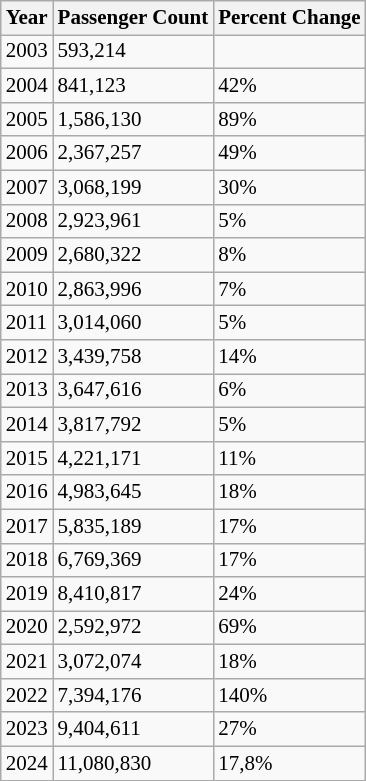<table class="wikitable" style="font-size: 87.5%">
<tr>
<th>Year</th>
<th>Passenger Count</th>
<th>Percent Change</th>
</tr>
<tr>
<td>2003</td>
<td>593,214</td>
<td></td>
</tr>
<tr>
<td>2004</td>
<td>841,123</td>
<td> 42%</td>
</tr>
<tr>
<td>2005</td>
<td>1,586,130</td>
<td> 89%</td>
</tr>
<tr>
<td>2006</td>
<td>2,367,257</td>
<td> 49%</td>
</tr>
<tr>
<td>2007</td>
<td>3,068,199</td>
<td> 30%</td>
</tr>
<tr>
<td>2008</td>
<td>2,923,961</td>
<td> 5%</td>
</tr>
<tr>
<td>2009</td>
<td>2,680,322</td>
<td> 8%</td>
</tr>
<tr>
<td>2010</td>
<td>2,863,996</td>
<td> 7%</td>
</tr>
<tr>
<td>2011</td>
<td>3,014,060</td>
<td> 5%</td>
</tr>
<tr>
<td>2012</td>
<td>3,439,758</td>
<td> 14%</td>
</tr>
<tr>
<td>2013</td>
<td>3,647,616</td>
<td> 6%</td>
</tr>
<tr>
<td>2014</td>
<td>3,817,792</td>
<td> 5%</td>
</tr>
<tr>
<td>2015</td>
<td>4,221,171</td>
<td> 11%</td>
</tr>
<tr>
<td>2016</td>
<td>4,983,645</td>
<td> 18%</td>
</tr>
<tr>
<td>2017</td>
<td>5,835,189</td>
<td> 17%</td>
</tr>
<tr>
<td>2018</td>
<td>6,769,369</td>
<td> 17%</td>
</tr>
<tr>
<td>2019</td>
<td>8,410,817</td>
<td> 24%</td>
</tr>
<tr>
<td>2020</td>
<td>2,592,972</td>
<td> 69%</td>
</tr>
<tr>
<td>2021</td>
<td>3,072,074</td>
<td> 18%</td>
</tr>
<tr>
<td>2022</td>
<td>7,394,176</td>
<td> 140%</td>
</tr>
<tr>
<td>2023</td>
<td>9,404,611</td>
<td> 27%</td>
</tr>
<tr>
<td>2024</td>
<td>11,080,830</td>
<td> 17,8%</td>
</tr>
</table>
